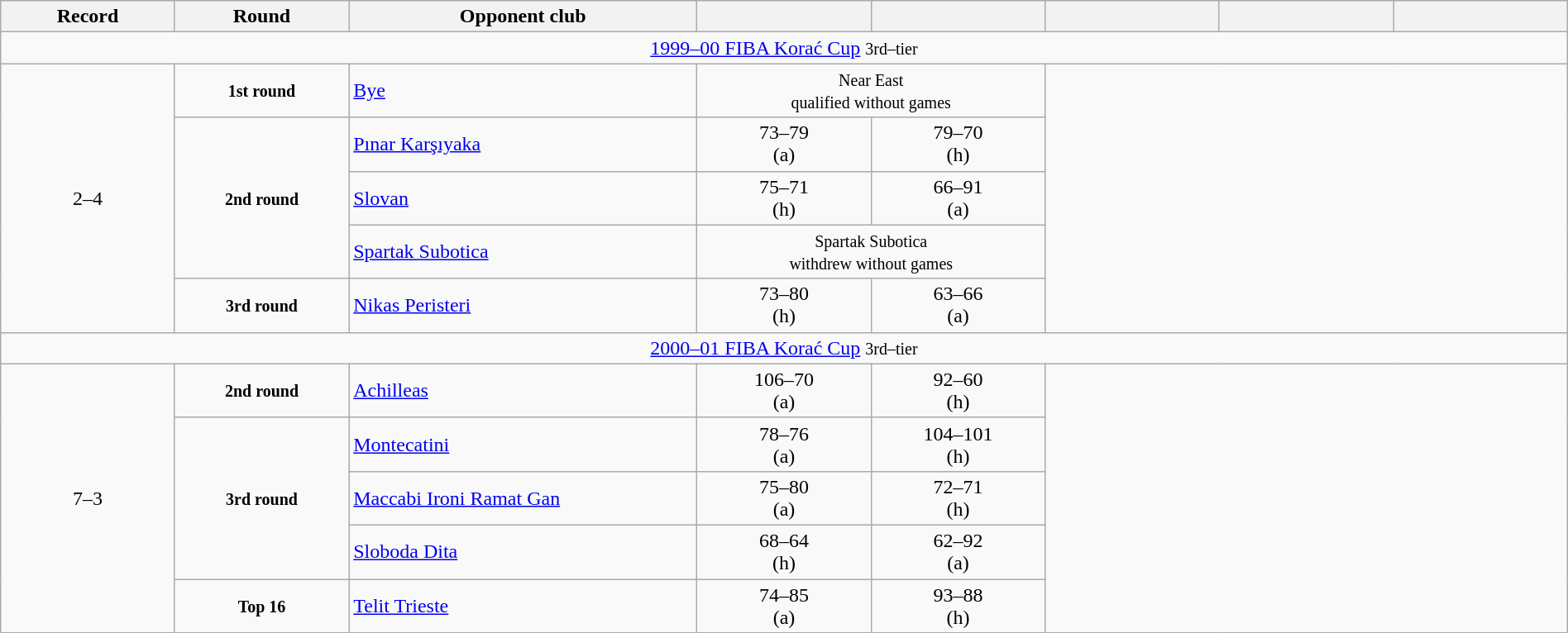<table class="wikitable" width=100% style="text-align: center;">
<tr>
<th width=10%>Record</th>
<th width=10%>Round</th>
<th width=20%>Opponent club</th>
<th width=10%></th>
<th width=10%></th>
<th width=10%></th>
<th width=10%></th>
<th width=10%></th>
</tr>
<tr>
<td colspan=8><a href='#'>1999–00 FIBA Korać Cup</a> <small>3rd–tier</small></td>
</tr>
<tr>
<td rowspan=5>2–4</td>
<td><small><strong>1st round</strong></small></td>
<td align=left><a href='#'>Bye</a></td>
<td colspan=2 style="text-align:center;"><small>Near East <br>qualified without games</small></td>
</tr>
<tr>
<td rowspan=3><small><strong>2nd round</strong></small></td>
<td align=left> <a href='#'>Pınar Karşıyaka</a></td>
<td>73–79 <br>(a)</td>
<td>79–70 <br>(h)</td>
</tr>
<tr>
<td align=left> <a href='#'>Slovan</a></td>
<td>75–71 <br>(h)</td>
<td>66–91 <br>(a)</td>
</tr>
<tr>
<td align=left> <a href='#'>Spartak Subotica</a></td>
<td colspan=2 style="text-align:center;"><small>Spartak Subotica <br>withdrew without games</small></td>
</tr>
<tr>
<td><small><strong>3rd round</strong></small></td>
<td align=left> <a href='#'>Nikas Peristeri</a></td>
<td>73–80 <br>(h)</td>
<td>63–66 <br>(a)</td>
</tr>
<tr>
<td colspan=8><a href='#'>2000–01 FIBA Korać Cup</a> <small>3rd–tier</small></td>
</tr>
<tr>
<td rowspan=5>7–3</td>
<td><small><strong>2nd round</strong></small></td>
<td align=left> <a href='#'>Achilleas</a></td>
<td>106–70 <br>(a)</td>
<td>92–60 <br>(h)</td>
</tr>
<tr>
<td rowspan=3><small><strong>3rd round</strong></small></td>
<td align=left> <a href='#'>Montecatini</a></td>
<td>78–76 <br>(a)</td>
<td>104–101 <br>(h)</td>
</tr>
<tr>
<td align=left> <a href='#'>Maccabi Ironi Ramat Gan</a></td>
<td>75–80 <br>(a)</td>
<td>72–71 <br>(h)</td>
</tr>
<tr>
<td align=left> <a href='#'>Sloboda Dita</a></td>
<td>68–64 <br>(h)</td>
<td>62–92 <br>(a)</td>
</tr>
<tr>
<td><small><strong>Top 16</strong></small></td>
<td align=left> <a href='#'>Telit Trieste</a></td>
<td>74–85 <br>(a)</td>
<td>93–88 <br>(h)</td>
</tr>
</table>
